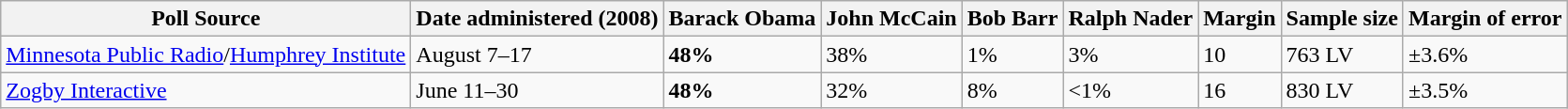<table class="wikitable collapsible">
<tr>
<th>Poll Source</th>
<th>Date administered (2008)</th>
<th>Barack Obama</th>
<th>John McCain</th>
<th>Bob Barr</th>
<th>Ralph Nader</th>
<th>Margin</th>
<th>Sample size</th>
<th>Margin of error</th>
</tr>
<tr>
<td><a href='#'>Minnesota Public Radio</a>/<a href='#'>Humphrey Institute</a></td>
<td>August 7–17</td>
<td><strong>48%</strong></td>
<td>38%</td>
<td>1%</td>
<td>3%</td>
<td>10</td>
<td>763 LV</td>
<td>±3.6%</td>
</tr>
<tr>
<td><a href='#'>Zogby Interactive</a></td>
<td>June 11–30</td>
<td><strong>48%</strong></td>
<td>32%</td>
<td>8%</td>
<td><1%</td>
<td>16</td>
<td>830 LV</td>
<td>±3.5%</td>
</tr>
</table>
